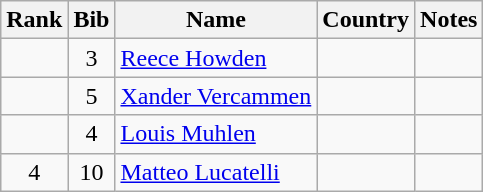<table class="wikitable" style="text-align:center;">
<tr>
<th>Rank</th>
<th>Bib</th>
<th>Name</th>
<th>Country</th>
<th>Notes</th>
</tr>
<tr>
<td></td>
<td>3</td>
<td align=left><a href='#'>Reece Howden</a></td>
<td align=left></td>
<td></td>
</tr>
<tr>
<td></td>
<td>5</td>
<td align=left><a href='#'>Xander Vercammen</a></td>
<td align=left></td>
<td></td>
</tr>
<tr>
<td></td>
<td>4</td>
<td align=left><a href='#'>Louis Muhlen</a></td>
<td align=left></td>
<td></td>
</tr>
<tr>
<td>4</td>
<td>10</td>
<td align=left><a href='#'>Matteo Lucatelli</a></td>
<td align=left></td>
<td></td>
</tr>
</table>
